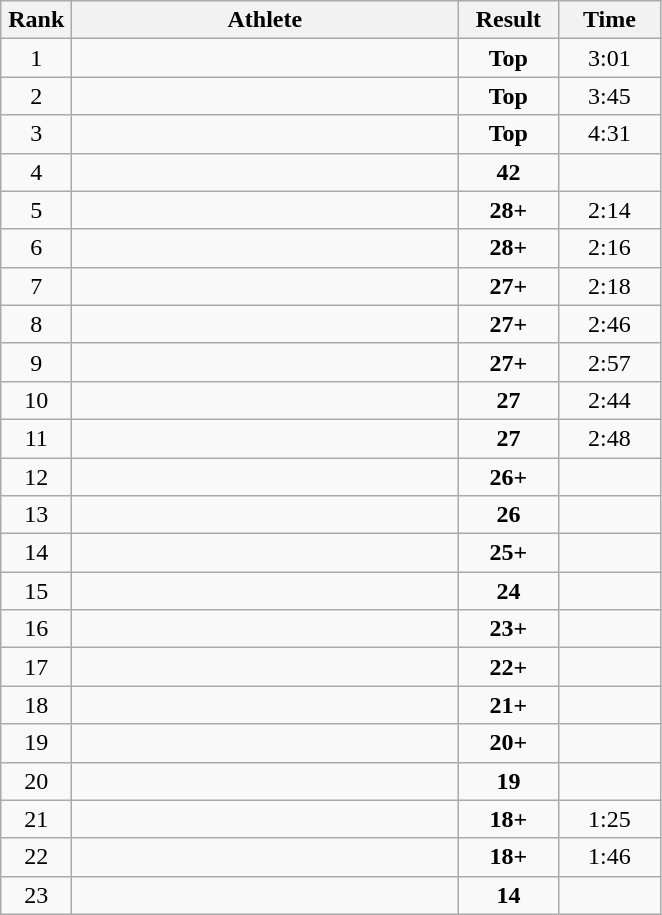<table class="wikitable" style="text-align:center">
<tr>
<th width=40>Rank</th>
<th width=250>Athlete</th>
<th width=60>Result</th>
<th width=60>Time</th>
</tr>
<tr>
<td>1</td>
<td align=left></td>
<td><strong>Top</strong></td>
<td>3:01</td>
</tr>
<tr>
<td>2</td>
<td align=left></td>
<td><strong>Top</strong></td>
<td>3:45</td>
</tr>
<tr>
<td>3</td>
<td align=left></td>
<td><strong>Top</strong></td>
<td>4:31</td>
</tr>
<tr>
<td>4</td>
<td align=left></td>
<td><strong>42</strong></td>
<td></td>
</tr>
<tr>
<td>5</td>
<td align=left></td>
<td><strong>28+</strong></td>
<td>2:14</td>
</tr>
<tr>
<td>6</td>
<td align=left></td>
<td><strong>28+</strong></td>
<td>2:16</td>
</tr>
<tr>
<td>7</td>
<td align=left></td>
<td><strong>27+</strong></td>
<td>2:18</td>
</tr>
<tr>
<td>8</td>
<td align=left></td>
<td><strong>27+</strong></td>
<td>2:46</td>
</tr>
<tr>
<td>9</td>
<td align=left></td>
<td><strong>27+</strong></td>
<td>2:57</td>
</tr>
<tr>
<td>10</td>
<td align=left></td>
<td><strong>27</strong></td>
<td>2:44</td>
</tr>
<tr>
<td>11</td>
<td align=left></td>
<td><strong>27</strong></td>
<td>2:48</td>
</tr>
<tr>
<td>12</td>
<td align=left></td>
<td><strong>26+</strong></td>
<td></td>
</tr>
<tr>
<td>13</td>
<td align=left></td>
<td><strong>26</strong></td>
<td></td>
</tr>
<tr>
<td>14</td>
<td align=left></td>
<td><strong>25+</strong></td>
<td></td>
</tr>
<tr>
<td>15</td>
<td align=left></td>
<td><strong>24</strong></td>
<td></td>
</tr>
<tr>
<td>16</td>
<td align=left></td>
<td><strong>23+</strong></td>
<td></td>
</tr>
<tr>
<td>17</td>
<td align=left></td>
<td><strong>22+</strong></td>
<td></td>
</tr>
<tr>
<td>18</td>
<td align=left></td>
<td><strong>21+</strong></td>
<td></td>
</tr>
<tr>
<td>19</td>
<td align=left></td>
<td><strong>20+</strong></td>
<td></td>
</tr>
<tr>
<td>20</td>
<td align=left></td>
<td><strong>19</strong></td>
<td></td>
</tr>
<tr>
<td>21</td>
<td align=left></td>
<td><strong>18+</strong></td>
<td>1:25</td>
</tr>
<tr>
<td>22</td>
<td align=left></td>
<td><strong>18+</strong></td>
<td>1:46</td>
</tr>
<tr>
<td>23</td>
<td align=left></td>
<td><strong>14</strong></td>
<td></td>
</tr>
</table>
